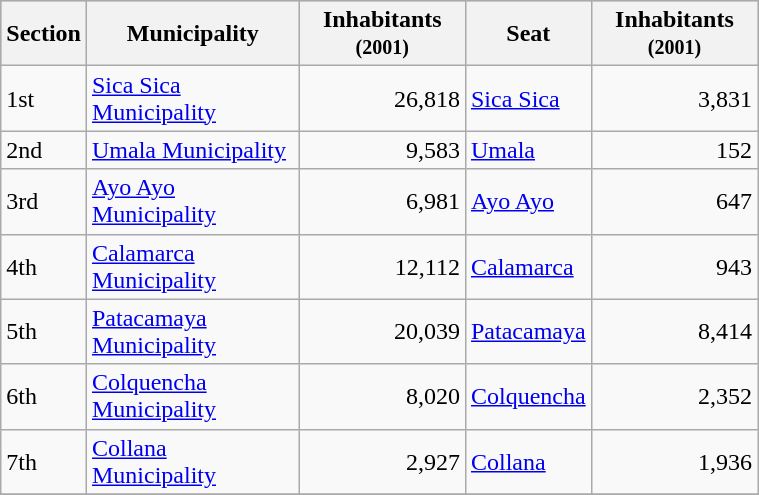<table class="wikitable" style="width:40%;" border="1">
<tr bgcolor=silver>
<th><strong>Section</strong></th>
<th><strong>Municipality</strong></th>
<th><strong>Inhabitants <small>(2001)</small></strong></th>
<th><strong>Seat</strong></th>
<th><strong>Inhabitants <small>(2001)</small></strong></th>
</tr>
<tr>
<td>1st</td>
<td><a href='#'>Sica Sica Municipality</a></td>
<td align = right>26,818</td>
<td><a href='#'>Sica Sica</a></td>
<td align = right>3,831</td>
</tr>
<tr>
<td>2nd</td>
<td><a href='#'>Umala Municipality</a></td>
<td align = right>9,583</td>
<td><a href='#'>Umala</a></td>
<td align = right>152</td>
</tr>
<tr>
<td>3rd</td>
<td><a href='#'>Ayo Ayo Municipality</a></td>
<td align = right>6,981</td>
<td><a href='#'>Ayo Ayo</a></td>
<td align = right>647</td>
</tr>
<tr>
<td>4th</td>
<td><a href='#'>Calamarca Municipality</a></td>
<td align = right>12,112</td>
<td><a href='#'>Calamarca</a></td>
<td align = right>943</td>
</tr>
<tr>
<td>5th</td>
<td><a href='#'>Patacamaya Municipality</a></td>
<td align = right>20,039</td>
<td><a href='#'>Patacamaya</a></td>
<td align = right>8,414</td>
</tr>
<tr>
<td>6th</td>
<td><a href='#'>Colquencha Municipality</a></td>
<td align = right>8,020</td>
<td><a href='#'>Colquencha</a></td>
<td align = right>2,352</td>
</tr>
<tr>
<td>7th</td>
<td><a href='#'>Collana Municipality</a></td>
<td align = right>2,927</td>
<td><a href='#'>Collana</a></td>
<td align = right>1,936</td>
</tr>
<tr>
</tr>
</table>
